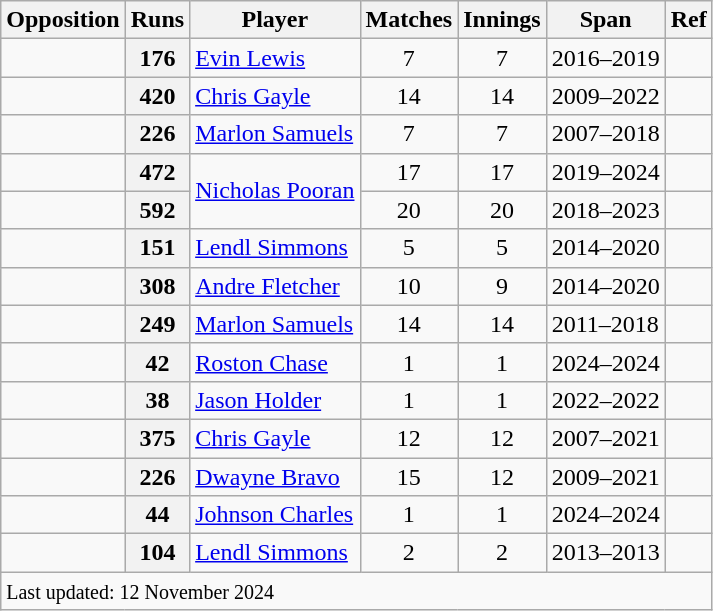<table class="wikitable plainrowheaders sortable">
<tr>
<th scope="col">Opposition</th>
<th scope="col">Runs</th>
<th scope="col">Player</th>
<th scope="col">Matches</th>
<th scope="col">Innings</th>
<th scope="col">Span</th>
<th scope="col">Ref</th>
</tr>
<tr>
<td></td>
<th scope=row style=text-align:center;>176</th>
<td><a href='#'>Evin Lewis</a></td>
<td align=center>7</td>
<td align=center>7</td>
<td>2016–2019</td>
<td></td>
</tr>
<tr>
<td></td>
<th scope=row style=text-align:center;>420</th>
<td><a href='#'>Chris Gayle</a></td>
<td align=center>14</td>
<td align=center>14</td>
<td>2009–2022</td>
<td></td>
</tr>
<tr>
<td></td>
<th scope=row style=text-align:center;>226</th>
<td><a href='#'>Marlon Samuels</a></td>
<td align=center>7</td>
<td align=center>7</td>
<td>2007–2018</td>
<td></td>
</tr>
<tr>
<td></td>
<th scope=row style=text-align:center;>472</th>
<td rowspan=2><a href='#'>Nicholas Pooran</a></td>
<td align=center>17</td>
<td align=center>17</td>
<td>2019–2024</td>
<td></td>
</tr>
<tr>
<td></td>
<th scope=row style=text-align:center;>592</th>
<td align=center>20</td>
<td align=center>20</td>
<td>2018–2023</td>
<td></td>
</tr>
<tr>
<td></td>
<th scope=row style=text-align:center;>151</th>
<td><a href='#'>Lendl Simmons</a></td>
<td align=center>5</td>
<td align=center>5</td>
<td>2014–2020</td>
<td></td>
</tr>
<tr>
<td></td>
<th scope=row style=text-align:center;>308</th>
<td><a href='#'>Andre Fletcher</a></td>
<td align=center>10</td>
<td align=center>9</td>
<td>2014–2020</td>
<td></td>
</tr>
<tr>
<td></td>
<th scope=row style=text-align:center;>249</th>
<td><a href='#'>Marlon Samuels</a></td>
<td align=center>14</td>
<td align=center>14</td>
<td>2011–2018</td>
<td></td>
</tr>
<tr>
<td></td>
<th scope=row style=text-align:center;>42</th>
<td><a href='#'>Roston Chase</a></td>
<td align=center>1</td>
<td align=center>1</td>
<td>2024–2024</td>
<td></td>
</tr>
<tr>
<td></td>
<th scope=row style=text-align:center;>38</th>
<td><a href='#'>Jason Holder</a></td>
<td align=center>1</td>
<td align=center>1</td>
<td>2022–2022</td>
<td></td>
</tr>
<tr>
<td></td>
<th scope=row style=text-align:center;>375</th>
<td><a href='#'>Chris Gayle</a></td>
<td align=center>12</td>
<td align=center>12</td>
<td>2007–2021</td>
<td></td>
</tr>
<tr>
<td></td>
<th scope=row style=text-align:center;>226</th>
<td><a href='#'>Dwayne Bravo</a></td>
<td align=center>15</td>
<td align=center>12</td>
<td>2009–2021</td>
<td></td>
</tr>
<tr>
<td></td>
<th scope=row style=text-align:center;>44</th>
<td><a href='#'>Johnson Charles</a></td>
<td align=center>1</td>
<td align=center>1</td>
<td>2024–2024</td>
<td></td>
</tr>
<tr>
<td></td>
<th scope=row style=text-align:center;>104</th>
<td><a href='#'>Lendl Simmons</a></td>
<td align=center>2</td>
<td align=center>2</td>
<td>2013–2013</td>
<td></td>
</tr>
<tr>
<td colspan=7><small>Last updated: 12 November 2024</small></td>
</tr>
</table>
